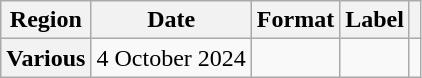<table class="wikitable plainrowheaders">
<tr>
<th scope="col">Region</th>
<th scope="col">Date</th>
<th scope="col">Format</th>
<th scope="col">Label</th>
<th scope="col"></th>
</tr>
<tr>
<th scope="row">Various</th>
<td>4 October 2024</td>
<td></td>
<td></td>
<td style="text-align:center"></td>
</tr>
</table>
